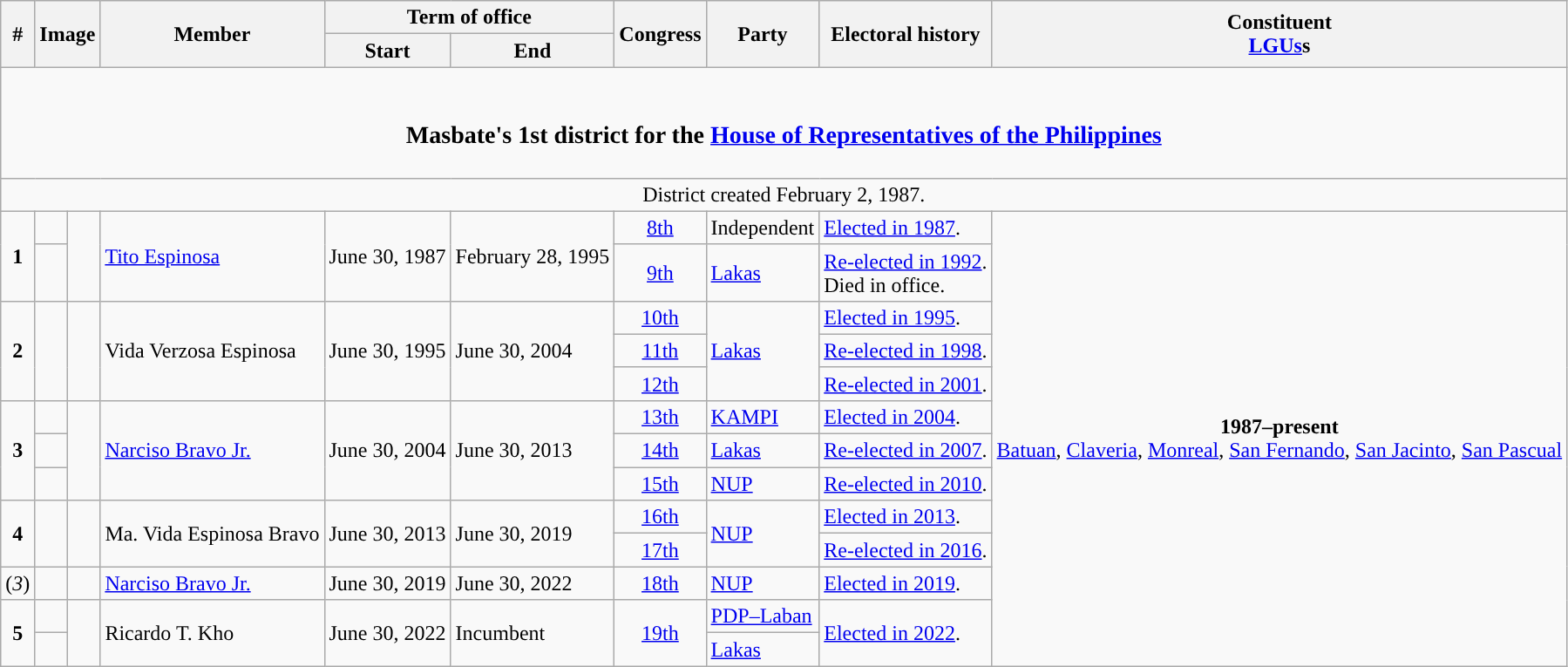<table class=wikitable>
<tr>
<th rowspan="2">#</th>
<th rowspan="2" colspan=2>Image</th>
<th rowspan="2">Member</th>
<th colspan=2>Term of office</th>
<th rowspan="2">Congress</th>
<th rowspan="2">Party</th>
<th rowspan="2">Electoral history</th>
<th rowspan="2">Constituent<br><a href='#'>LGUs</a>s</th>
</tr>
<tr>
<th>Start</th>
<th>End</th>
</tr>
<tr>
<td colspan="10" style="text-align:center;"><br><h3>Masbate's 1st district for the <a href='#'>House of Representatives of the Philippines</a></h3></td>
</tr>
<tr>
<td colspan="10" style="text-align:center;">District created February 2, 1987.</td>
</tr>
<tr>
<td rowspan="2" style="text-align:center;"><strong>1</strong></td>
<td style="color:inherit;background:"></td>
<td rowspan="2"></td>
<td rowspan="2"><a href='#'>Tito Espinosa</a></td>
<td rowspan="2">June 30, 1987</td>
<td rowspan="2">February 28, 1995</td>
<td style="text-align:center;"><a href='#'>8th</a></td>
<td>Independent</td>
<td><a href='#'>Elected in 1987</a>.</td>
<td rowspan="13" style="text-align:center;"><strong>1987–present</strong><br><a href='#'>Batuan</a>, <a href='#'>Claveria</a>, <a href='#'>Monreal</a>, <a href='#'>San Fernando</a>, <a href='#'>San Jacinto</a>, <a href='#'>San Pascual</a></td>
</tr>
<tr>
<td style="color:inherit;background:"></td>
<td style="text-align:center;"><a href='#'>9th</a></td>
<td><a href='#'>Lakas</a></td>
<td><a href='#'>Re-elected in 1992</a>.<br>Died in office.</td>
</tr>
<tr>
<td rowspan="3" style="text-align:center;"><strong>2</strong></td>
<td rowspan="3" style="color:inherit;background:"></td>
<td rowspan="3"></td>
<td rowspan="3">Vida Verzosa Espinosa</td>
<td rowspan="3">June 30, 1995</td>
<td rowspan="3">June 30, 2004</td>
<td style="text-align:center;"><a href='#'>10th</a></td>
<td rowspan="3"><a href='#'>Lakas</a></td>
<td><a href='#'>Elected in 1995</a>.</td>
</tr>
<tr>
<td style="text-align:center;"><a href='#'>11th</a></td>
<td><a href='#'>Re-elected in 1998</a>.</td>
</tr>
<tr>
<td style="text-align:center;"><a href='#'>12th</a></td>
<td><a href='#'>Re-elected in 2001</a>.</td>
</tr>
<tr>
<td rowspan="3" style="text-align:center;"><strong>3</strong></td>
<td style="color:inherit;background:"></td>
<td rowspan="3"></td>
<td rowspan="3"><a href='#'>Narciso Bravo Jr.</a></td>
<td rowspan="3">June 30, 2004</td>
<td rowspan="3">June 30, 2013</td>
<td style="text-align:center;"><a href='#'>13th</a></td>
<td><a href='#'>KAMPI</a></td>
<td><a href='#'>Elected in 2004</a>.</td>
</tr>
<tr>
<td style="color:inherit;background:"></td>
<td style="text-align:center;"><a href='#'>14th</a></td>
<td><a href='#'>Lakas</a></td>
<td><a href='#'>Re-elected in 2007</a>.</td>
</tr>
<tr>
<td style="color:inherit;background:"></td>
<td style="text-align:center;"><a href='#'>15th</a></td>
<td><a href='#'>NUP</a></td>
<td><a href='#'>Re-elected in 2010</a>.</td>
</tr>
<tr>
<td rowspan="2" style="text-align:center;"><strong>4</strong></td>
<td rowspan="2" style="color:inherit;background:"></td>
<td rowspan="2"></td>
<td rowspan="2">Ma. Vida Espinosa Bravo</td>
<td rowspan="2">June 30, 2013</td>
<td rowspan="2">June 30, 2019</td>
<td style="text-align:center;"><a href='#'>16th</a></td>
<td rowspan="2"><a href='#'>NUP</a></td>
<td><a href='#'>Elected in 2013</a>.</td>
</tr>
<tr>
<td style="text-align:center;"><a href='#'>17th</a></td>
<td><a href='#'>Re-elected in 2016</a>.</td>
</tr>
<tr>
<td style="text-align:center;">(<em>3</em>)</td>
<td style="color:inherit;background:"></td>
<td></td>
<td><a href='#'>Narciso Bravo Jr.</a></td>
<td>June 30, 2019</td>
<td>June 30, 2022</td>
<td style="text-align:center;"><a href='#'>18th</a></td>
<td><a href='#'>NUP</a></td>
<td><a href='#'>Elected in 2019</a>.</td>
</tr>
<tr>
<td style="text-align:center;" rowspan="2"><strong>5</strong></td>
<td style="color:inherit;background:"></td>
<td rowspan="2"></td>
<td rowspan="2">Ricardo T. Kho</td>
<td rowspan="2">June 30, 2022</td>
<td rowspan="2">Incumbent</td>
<td style="text-align:center;" rowspan="2"><a href='#'>19th</a></td>
<td><a href='#'>PDP–Laban</a></td>
<td rowspan="2"><a href='#'>Elected in 2022</a>.</td>
</tr>
<tr>
<td style="color:inherit;background:"></td>
<td><a href='#'>Lakas</a></td>
</tr>
</table>
